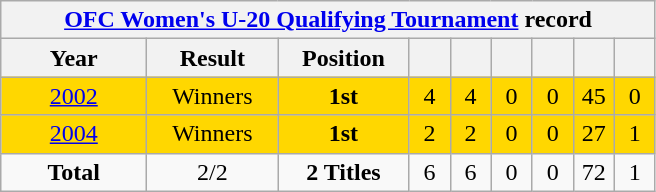<table class="wikitable" style="text-align: center;">
<tr>
<th colspan="9"><a href='#'>OFC Women's U-20 Qualifying Tournament</a> record</th>
</tr>
<tr>
<th width="90">Year</th>
<th width="80">Result</th>
<th width="80">Position</th>
<th width="20"></th>
<th width="20"></th>
<th width="20"></th>
<th width="20"></th>
<th width="20"></th>
<th width="20"></th>
</tr>
<tr style="background:Gold;">
<td> <a href='#'>2002</a></td>
<td>Winners</td>
<td><strong>1st</strong></td>
<td>4</td>
<td>4</td>
<td>0</td>
<td>0</td>
<td>45</td>
<td>0</td>
</tr>
<tr style="background:Gold;">
<td> <a href='#'>2004</a></td>
<td>Winners</td>
<td><strong>1st</strong></td>
<td>2</td>
<td>2</td>
<td>0</td>
<td>0</td>
<td>27</td>
<td>1</td>
</tr>
<tr>
<td><strong>Total</strong></td>
<td>2/2</td>
<td><strong>2 Titles</strong></td>
<td>6</td>
<td>6</td>
<td>0</td>
<td>0</td>
<td>72</td>
<td>1</td>
</tr>
</table>
